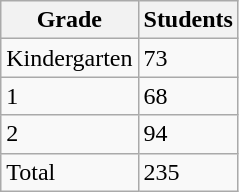<table class="wikitable mw-collapsible">
<tr>
<th>Grade</th>
<th>Students</th>
</tr>
<tr>
<td>Kindergarten</td>
<td>73</td>
</tr>
<tr>
<td>1</td>
<td>68</td>
</tr>
<tr>
<td>2</td>
<td>94</td>
</tr>
<tr>
<td>Total</td>
<td>235</td>
</tr>
</table>
